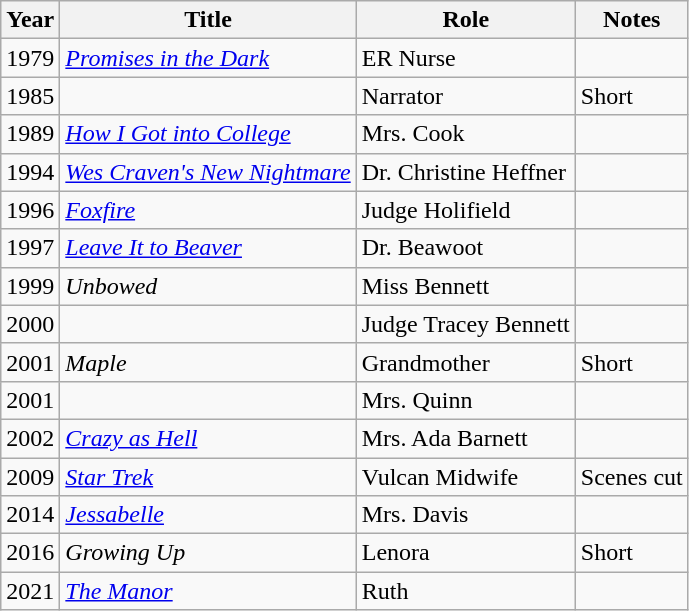<table class="wikitable sortable">
<tr>
<th>Year</th>
<th>Title</th>
<th>Role</th>
<th class="unsortable">Notes</th>
</tr>
<tr>
<td>1979</td>
<td><em><a href='#'>Promises in the Dark</a></em></td>
<td>ER Nurse</td>
<td></td>
</tr>
<tr>
<td>1985</td>
<td><em></em></td>
<td>Narrator</td>
<td>Short</td>
</tr>
<tr>
<td>1989</td>
<td><em><a href='#'>How I Got into College</a></em></td>
<td>Mrs. Cook</td>
<td></td>
</tr>
<tr>
<td>1994</td>
<td><em><a href='#'>Wes Craven's New Nightmare</a></em></td>
<td>Dr. Christine Heffner</td>
<td></td>
</tr>
<tr>
<td>1996</td>
<td><em><a href='#'>Foxfire</a></em></td>
<td>Judge Holifield</td>
<td></td>
</tr>
<tr>
<td>1997</td>
<td><em><a href='#'>Leave It to Beaver</a></em></td>
<td>Dr. Beawoot</td>
<td></td>
</tr>
<tr>
<td>1999</td>
<td><em>Unbowed</em></td>
<td>Miss Bennett</td>
<td></td>
</tr>
<tr>
<td>2000</td>
<td><em></em></td>
<td>Judge Tracey Bennett</td>
<td></td>
</tr>
<tr>
<td>2001</td>
<td><em>Maple</em></td>
<td>Grandmother</td>
<td>Short</td>
</tr>
<tr>
<td>2001</td>
<td><em></em></td>
<td>Mrs. Quinn</td>
<td></td>
</tr>
<tr>
<td>2002</td>
<td><em><a href='#'>Crazy as Hell</a></em></td>
<td>Mrs. Ada Barnett</td>
<td></td>
</tr>
<tr>
<td>2009</td>
<td><em><a href='#'>Star Trek</a></em></td>
<td>Vulcan Midwife</td>
<td>Scenes cut</td>
</tr>
<tr>
<td>2014</td>
<td><em><a href='#'>Jessabelle</a></em></td>
<td>Mrs. Davis</td>
<td></td>
</tr>
<tr>
<td>2016</td>
<td><em>Growing Up</em></td>
<td>Lenora</td>
<td>Short</td>
</tr>
<tr>
<td>2021</td>
<td><em><a href='#'>The Manor</a></em></td>
<td>Ruth</td>
<td></td>
</tr>
</table>
